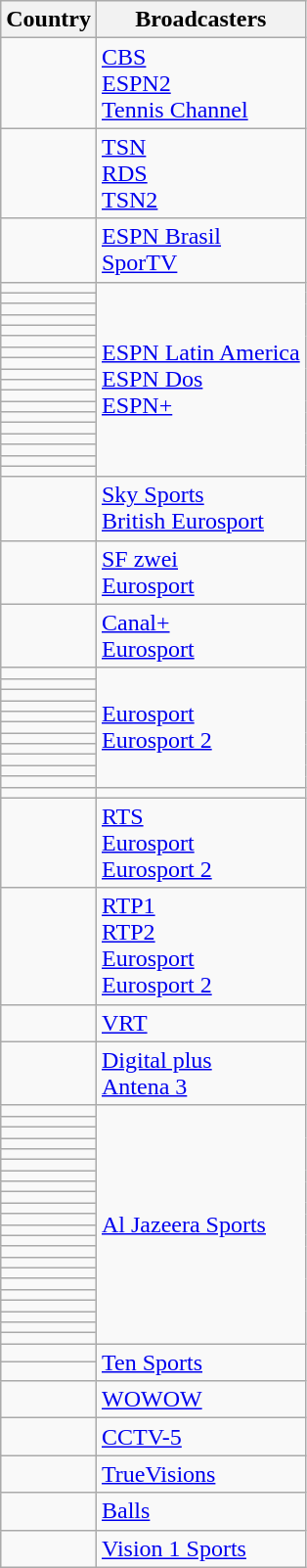<table class=wikitable>
<tr>
<th>Country</th>
<th>Broadcasters</th>
</tr>
<tr>
<td></td>
<td><a href='#'>CBS</a><br><a href='#'>ESPN2</a><br><a href='#'>Tennis Channel</a></td>
</tr>
<tr>
<td></td>
<td><a href='#'>TSN</a><br><a href='#'>RDS</a><br><a href='#'>TSN2</a></td>
</tr>
<tr>
<td></td>
<td><a href='#'>ESPN Brasil</a><br><a href='#'>SporTV</a></td>
</tr>
<tr>
<td></td>
<td rowspan=18><a href='#'>ESPN Latin America</a><br><a href='#'>ESPN Dos</a><br><a href='#'>ESPN+</a></td>
</tr>
<tr>
<td></td>
</tr>
<tr>
<td></td>
</tr>
<tr>
<td></td>
</tr>
<tr>
<td></td>
</tr>
<tr>
<td></td>
</tr>
<tr>
<td></td>
</tr>
<tr>
<td></td>
</tr>
<tr>
<td></td>
</tr>
<tr>
<td></td>
</tr>
<tr>
<td></td>
</tr>
<tr>
<td></td>
</tr>
<tr>
<td></td>
</tr>
<tr>
<td></td>
</tr>
<tr>
<td></td>
</tr>
<tr>
<td></td>
</tr>
<tr>
<td></td>
</tr>
<tr>
<td></td>
</tr>
<tr>
<td></td>
<td><a href='#'>Sky Sports</a><br><a href='#'>British Eurosport</a></td>
</tr>
<tr>
<td></td>
<td><a href='#'>SF zwei</a><br><a href='#'>Eurosport</a></td>
</tr>
<tr |->
<td></td>
<td><a href='#'>Canal+</a><br><a href='#'>Eurosport</a></td>
</tr>
<tr>
<td></td>
<td rowspan=11><a href='#'>Eurosport</a><br><a href='#'>Eurosport 2</a></td>
</tr>
<tr>
<td></td>
</tr>
<tr>
<td></td>
</tr>
<tr>
<td></td>
</tr>
<tr>
<td></td>
</tr>
<tr>
<td></td>
</tr>
<tr>
<td></td>
</tr>
<tr>
<td></td>
</tr>
<tr>
<td></td>
</tr>
<tr>
<td></td>
</tr>
<tr>
<td></td>
</tr>
<tr>
<td></td>
</tr>
<tr>
<td></td>
<td><a href='#'>RTS</a><br><a href='#'>Eurosport</a><br><a href='#'>Eurosport 2</a></td>
</tr>
<tr>
<td></td>
<td><a href='#'>RTP1</a><br><a href='#'>RTP2</a><br><a href='#'>Eurosport</a><br><a href='#'>Eurosport 2</a></td>
</tr>
<tr>
<td></td>
<td><a href='#'>VRT</a></td>
</tr>
<tr>
<td></td>
<td><a href='#'>Digital plus</a><br><a href='#'>Antena 3</a></td>
</tr>
<tr>
<td></td>
<td rowspan=22><a href='#'>Al Jazeera Sports</a></td>
</tr>
<tr>
<td></td>
</tr>
<tr>
<td></td>
</tr>
<tr>
<td></td>
</tr>
<tr>
<td></td>
</tr>
<tr>
<td></td>
</tr>
<tr>
<td></td>
</tr>
<tr>
<td></td>
</tr>
<tr>
<td></td>
</tr>
<tr>
<td></td>
</tr>
<tr>
<td></td>
</tr>
<tr>
<td></td>
</tr>
<tr>
<td></td>
</tr>
<tr>
<td></td>
</tr>
<tr>
<td></td>
</tr>
<tr>
<td></td>
</tr>
<tr>
<td></td>
</tr>
<tr>
<td></td>
</tr>
<tr>
<td></td>
</tr>
<tr>
<td></td>
</tr>
<tr>
<td></td>
</tr>
<tr>
<td></td>
</tr>
<tr>
<td></td>
<td rowspan=2><a href='#'>Ten Sports</a></td>
</tr>
<tr>
<td></td>
</tr>
<tr>
<td></td>
<td><a href='#'>WOWOW</a></td>
</tr>
<tr>
<td></td>
<td><a href='#'>CCTV-5</a></td>
</tr>
<tr>
<td></td>
<td><a href='#'>TrueVisions</a></td>
</tr>
<tr>
<td></td>
<td><a href='#'>Balls</a></td>
</tr>
<tr>
<td></td>
<td><a href='#'>Vision 1 Sports</a></td>
</tr>
</table>
